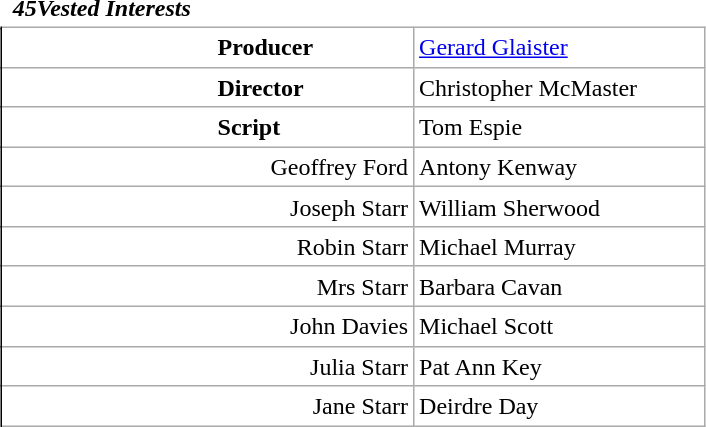<table class="wikitable mw-collapsible mw-collapsed" style="vertical-align:top;margin:auto 2em;line-height:1.2;min-width:33em;display: inline-table;background-color:inherit;border:none;">
<tr>
<td class=unsortable style="border:hidden;line-height:1.67;text-align:center;margin-left:-1em;padding-left:0.5em;min-width:1.0em;"></td>
<td class=unsortable style="border:none;padding-left:0.5em;text-align:left;min-width:16.5em;font-weight:700;font-style:italic;">45Vested Interests</td>
<td class=unsortable style="border:none;text-align:right;font-weight:normal;font-family:Courier;font-size:95%;letter-spacing:-1pt;min-width:8.5em;padding-right:0.2em;"></td>
<td class=unsortable style="border:hidden;min-width:3.5em;padding-left:0;"></td>
<td class=unsortable style="border:hidden;min-width:3.5em;font-size:95%;"></td>
</tr>
<tr>
<td rowspan=100 style="border:none thin;border-right-style :solid;"></td>
</tr>
<tr>
<td style="text-align:left;padding-left:9.0em;font-weight:bold;">Producer</td>
<td colspan=2><a href='#'>Gerard Glaister</a></td>
</tr>
<tr>
<td style="text-align:left;padding-left:9.0em;font-weight:bold;">Director</td>
<td colspan=2>Christopher McMaster</td>
</tr>
<tr>
<td style="text-align:left;padding-left:9.0em;font-weight:bold;">Script</td>
<td colspan=2>Tom Espie</td>
</tr>
<tr>
<td style="text-align:right;">Geoffrey Ford</td>
<td colspan=2>Antony Kenway</td>
</tr>
<tr>
<td style="text-align:right;">Joseph Starr</td>
<td colspan=2>William Sherwood</td>
</tr>
<tr>
<td style="text-align:right;">Robin Starr</td>
<td colspan=2>Michael Murray</td>
</tr>
<tr>
<td style="text-align:right;">Mrs Starr</td>
<td colspan=2>Barbara Cavan</td>
</tr>
<tr>
<td style="text-align:right;">John Davies</td>
<td colspan=2>Michael Scott</td>
</tr>
<tr>
<td style="text-align:right;">Julia Starr</td>
<td colspan=2>Pat Ann Key</td>
</tr>
<tr>
<td style="text-align:right;">Jane Starr</td>
<td colspan=2>Deirdre Day</td>
</tr>
</table>
